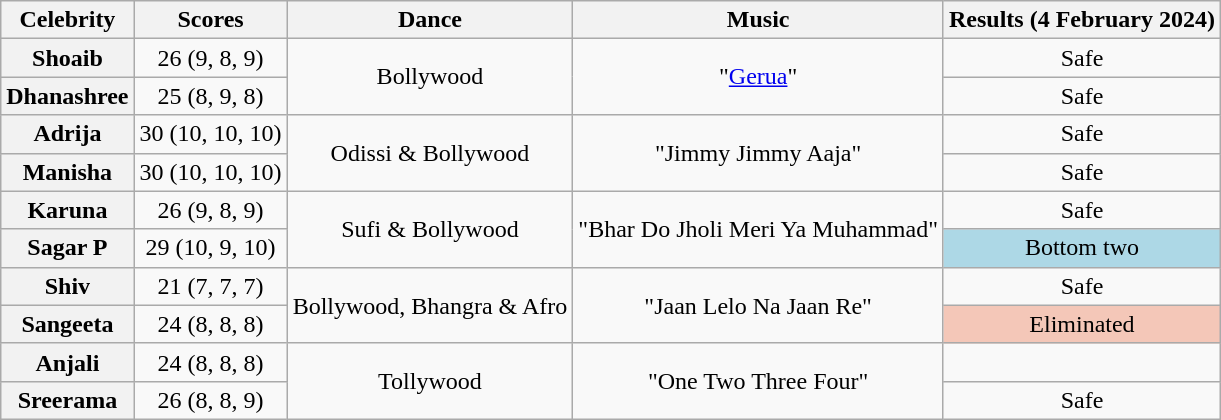<table class="wikitable plainrowheaders sortable" style="text-align:center;">
<tr>
<th class="sortable" scope="col" style="text-align:center">Celebrity</th>
<th scope="col">Scores</th>
<th class="unsortable" scope="col">Dance</th>
<th scope="col" class="unsortable">Music</th>
<th scope="col" class="unsortable">Results (4 February 2024)</th>
</tr>
<tr>
<th>Shoaib</th>
<td>26 (9, 8, 9)</td>
<td rowspan="2">Bollywood</td>
<td rowspan="2">"<a href='#'>Gerua</a>"</td>
<td>Safe</td>
</tr>
<tr>
<th>Dhanashree</th>
<td>25 (8, 9, 8)</td>
<td>Safe</td>
</tr>
<tr>
<th>Adrija</th>
<td>30 (10, 10, 10)</td>
<td rowspan="2">Odissi & Bollywood</td>
<td rowspan="2">"Jimmy Jimmy Aaja"</td>
<td>Safe</td>
</tr>
<tr>
<th>Manisha</th>
<td>30 (10, 10, 10)</td>
<td>Safe</td>
</tr>
<tr>
<th>Karuna</th>
<td>26 (9, 8, 9)</td>
<td rowspan="2">Sufi & Bollywood</td>
<td rowspan="2">"Bhar Do Jholi Meri Ya Muhammad"</td>
<td>Safe</td>
</tr>
<tr>
<th>Sagar P</th>
<td>29 (10, 9, 10)</td>
<td Bgcolor = lightblue>Bottom two</td>
</tr>
<tr>
<th>Shiv</th>
<td>21 (7, 7, 7)</td>
<td rowspan="2">Bollywood, Bhangra & Afro</td>
<td rowspan="2">"Jaan Lelo Na Jaan Re"</td>
<td>Safe</td>
</tr>
<tr>
<th>Sangeeta</th>
<td>24 (8, 8, 8)</td>
<td bgcolor = #f4c7b8>Eliminated</td>
</tr>
<tr>
<th>Anjali</th>
<td>24 (8, 8, 8)</td>
<td rowspan="2">Tollywood</td>
<td rowspan="2">"One Two Three Four"</td>
<td></td>
</tr>
<tr>
<th>Sreerama</th>
<td>26 (8, 8, 9)</td>
<td>Safe</td>
</tr>
</table>
